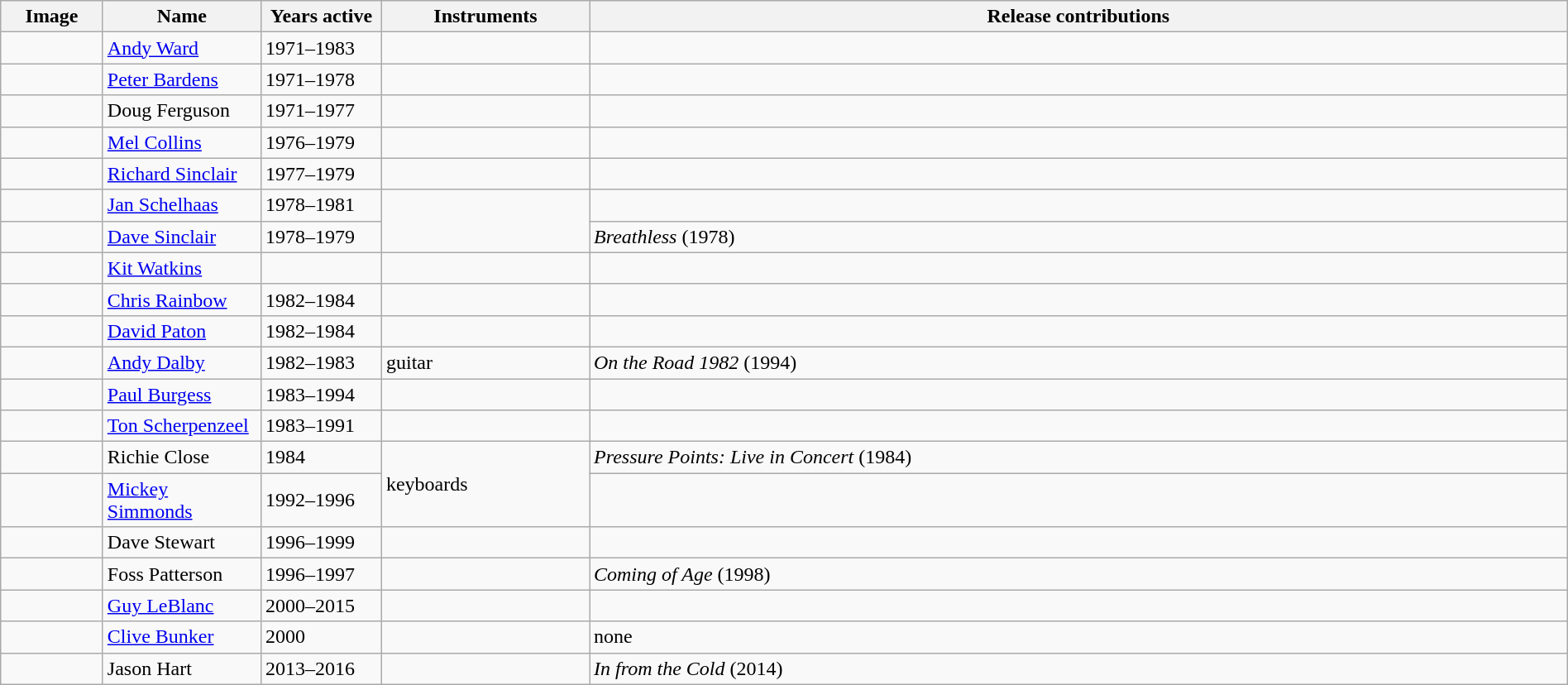<table class="wikitable" border="1" width=100%>
<tr>
<th width="75">Image</th>
<th width="120">Name</th>
<th width="90">Years active</th>
<th width="160">Instruments</th>
<th>Release contributions</th>
</tr>
<tr>
<td></td>
<td><a href='#'>Andy Ward</a></td>
<td>1971–1983 </td>
<td></td>
<td></td>
</tr>
<tr>
<td></td>
<td><a href='#'>Peter Bardens</a></td>
<td>1971–1978 </td>
<td></td>
<td></td>
</tr>
<tr>
<td></td>
<td>Doug Ferguson</td>
<td>1971–1977</td>
<td></td>
<td></td>
</tr>
<tr>
<td></td>
<td><a href='#'>Mel Collins</a></td>
<td>1976–1979</td>
<td></td>
<td></td>
</tr>
<tr>
<td></td>
<td><a href='#'>Richard Sinclair</a></td>
<td>1977–1979</td>
<td></td>
<td></td>
</tr>
<tr>
<td></td>
<td><a href='#'>Jan Schelhaas</a></td>
<td>1978–1981 </td>
<td rowspan="2"></td>
<td></td>
</tr>
<tr>
<td></td>
<td><a href='#'>Dave Sinclair</a></td>
<td>1978–1979</td>
<td><em>Breathless</em> (1978) </td>
</tr>
<tr>
<td></td>
<td><a href='#'>Kit Watkins</a></td>
<td></td>
<td></td>
<td></td>
</tr>
<tr>
<td></td>
<td><a href='#'>Chris Rainbow</a></td>
<td>1982–1984 </td>
<td></td>
<td></td>
</tr>
<tr>
<td></td>
<td><a href='#'>David Paton</a></td>
<td>1982–1984</td>
<td></td>
<td></td>
</tr>
<tr>
<td></td>
<td><a href='#'>Andy Dalby</a></td>
<td>1982–1983</td>
<td>guitar</td>
<td><em>On the Road 1982</em> (1994)</td>
</tr>
<tr>
<td></td>
<td><a href='#'>Paul Burgess</a></td>
<td>1983–1994</td>
<td></td>
<td></td>
</tr>
<tr>
<td></td>
<td><a href='#'>Ton Scherpenzeel</a></td>
<td>1983–1991 </td>
<td></td>
<td></td>
</tr>
<tr>
<td></td>
<td>Richie Close</td>
<td>1984 </td>
<td rowspan="2">keyboards</td>
<td><em>Pressure Points: Live in Concert</em> (1984)</td>
</tr>
<tr>
<td></td>
<td><a href='#'>Mickey Simmonds</a></td>
<td>1992–1996</td>
<td></td>
</tr>
<tr>
<td></td>
<td>Dave Stewart</td>
<td>1996–1999</td>
<td></td>
<td></td>
</tr>
<tr>
<td></td>
<td>Foss Patterson</td>
<td>1996–1997</td>
<td></td>
<td><em>Coming of Age</em> (1998)</td>
</tr>
<tr>
<td></td>
<td><a href='#'>Guy LeBlanc</a></td>
<td>2000–2015 </td>
<td></td>
<td></td>
</tr>
<tr>
<td></td>
<td><a href='#'>Clive Bunker</a></td>
<td>2000</td>
<td></td>
<td>none </td>
</tr>
<tr>
<td></td>
<td>Jason Hart</td>
<td>2013–2016</td>
<td></td>
<td><em>In from the Cold</em> (2014)</td>
</tr>
</table>
